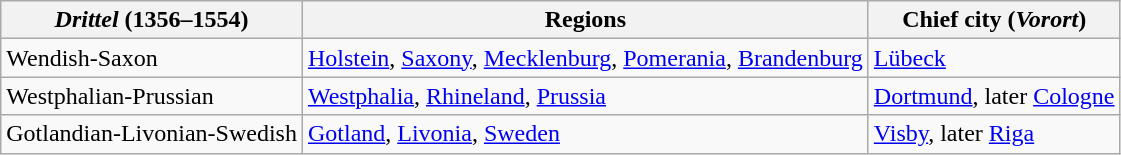<table class="wikitable floatleft">
<tr>
<th><em>Drittel</em> (1356–1554)</th>
<th>Regions</th>
<th>Chief city (<em>Vorort</em>)</th>
</tr>
<tr>
<td>Wendish-Saxon</td>
<td><a href='#'>Holstein</a>, <a href='#'>Saxony</a>, <a href='#'>Mecklenburg</a>, <a href='#'>Pomerania</a>, <a href='#'>Brandenburg</a></td>
<td><a href='#'>Lübeck</a></td>
</tr>
<tr>
<td>Westphalian-Prussian</td>
<td><a href='#'>Westphalia</a>, <a href='#'>Rhineland</a>, <a href='#'>Prussia</a></td>
<td><a href='#'>Dortmund</a>, later <a href='#'>Cologne</a></td>
</tr>
<tr>
<td>Gotlandian-Livonian-Swedish</td>
<td><a href='#'>Gotland</a>, <a href='#'>Livonia</a>, <a href='#'>Sweden</a></td>
<td><a href='#'>Visby</a>, later <a href='#'>Riga</a></td>
</tr>
</table>
